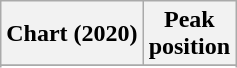<table class="wikitable sortable plainrowheaders" style="text-align:center">
<tr>
<th scope="col">Chart (2020)</th>
<th scope="col">Peak<br>position</th>
</tr>
<tr>
</tr>
<tr>
</tr>
<tr>
</tr>
<tr>
</tr>
</table>
